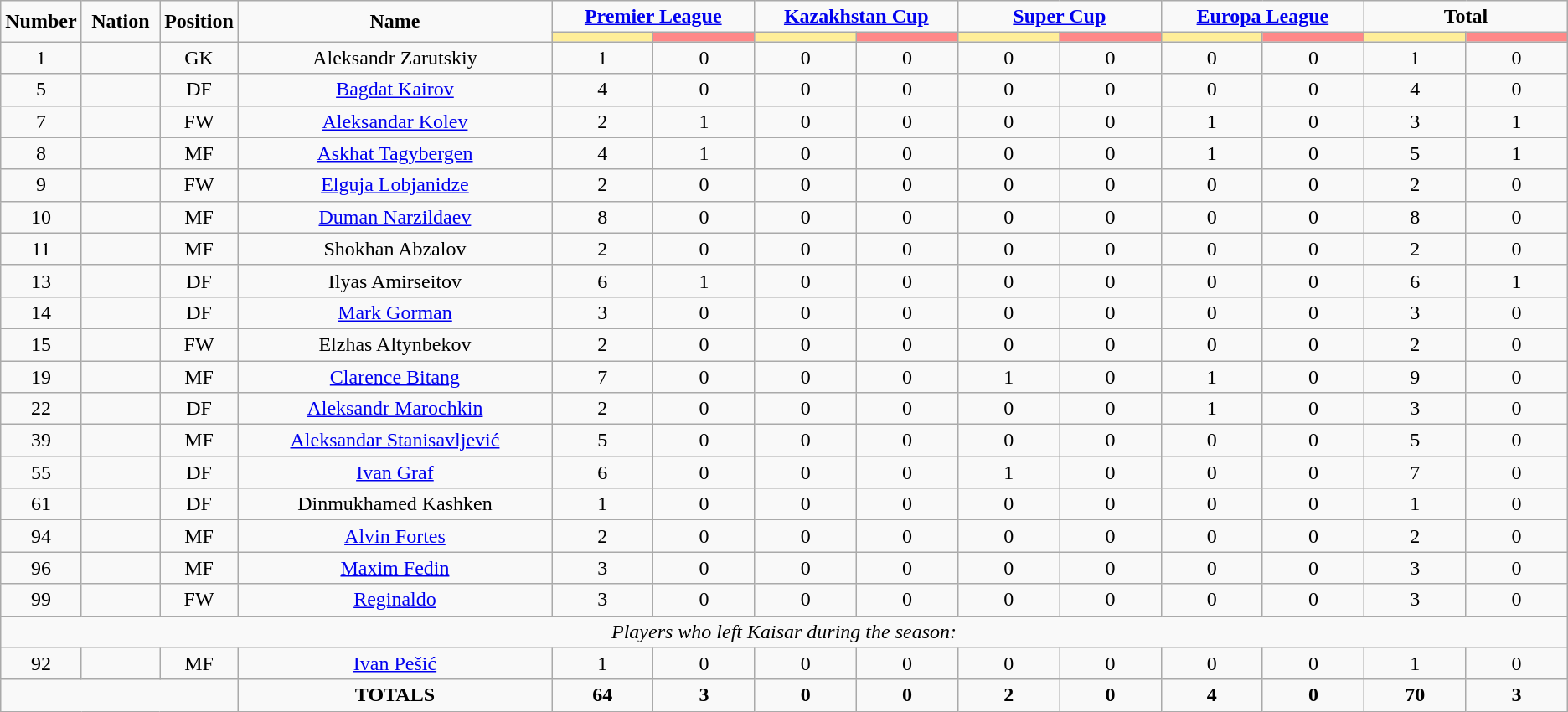<table class="wikitable" style="text-align:center;">
<tr>
<td rowspan="2"  style="width:5%; text-align:center;"><strong>Number</strong></td>
<td rowspan="2"  style="width:5%; text-align:center;"><strong>Nation</strong></td>
<td rowspan="2"  style="width:5%; text-align:center;"><strong>Position</strong></td>
<td rowspan="2"  style="width:20%; text-align:center;"><strong>Name</strong></td>
<td colspan="2" style="text-align:center;"><strong><a href='#'>Premier League</a></strong></td>
<td colspan="2" style="text-align:center;"><strong><a href='#'>Kazakhstan Cup</a></strong></td>
<td colspan="2" style="text-align:center;"><strong><a href='#'>Super Cup</a></strong></td>
<td colspan="2" style="text-align:center;"><strong><a href='#'>Europa League</a></strong></td>
<td colspan="2" style="text-align:center;"><strong>Total</strong></td>
</tr>
<tr>
<th style="width:60px; background:#fe9;"></th>
<th style="width:60px; background:#ff8888;"></th>
<th style="width:60px; background:#fe9;"></th>
<th style="width:60px; background:#ff8888;"></th>
<th style="width:60px; background:#fe9;"></th>
<th style="width:60px; background:#ff8888;"></th>
<th style="width:60px; background:#fe9;"></th>
<th style="width:60px; background:#ff8888;"></th>
<th style="width:60px; background:#fe9;"></th>
<th style="width:60px; background:#ff8888;"></th>
</tr>
<tr>
<td>1</td>
<td></td>
<td>GK</td>
<td>Aleksandr Zarutskiy</td>
<td>1</td>
<td>0</td>
<td>0</td>
<td>0</td>
<td>0</td>
<td>0</td>
<td>0</td>
<td>0</td>
<td>1</td>
<td>0</td>
</tr>
<tr>
<td>5</td>
<td></td>
<td>DF</td>
<td><a href='#'>Bagdat Kairov</a></td>
<td>4</td>
<td>0</td>
<td>0</td>
<td>0</td>
<td>0</td>
<td>0</td>
<td>0</td>
<td>0</td>
<td>4</td>
<td>0</td>
</tr>
<tr>
<td>7</td>
<td></td>
<td>FW</td>
<td><a href='#'>Aleksandar Kolev</a></td>
<td>2</td>
<td>1</td>
<td>0</td>
<td>0</td>
<td>0</td>
<td>0</td>
<td>1</td>
<td>0</td>
<td>3</td>
<td>1</td>
</tr>
<tr>
<td>8</td>
<td></td>
<td>MF</td>
<td><a href='#'>Askhat Tagybergen</a></td>
<td>4</td>
<td>1</td>
<td>0</td>
<td>0</td>
<td>0</td>
<td>0</td>
<td>1</td>
<td>0</td>
<td>5</td>
<td>1</td>
</tr>
<tr>
<td>9</td>
<td></td>
<td>FW</td>
<td><a href='#'>Elguja Lobjanidze</a></td>
<td>2</td>
<td>0</td>
<td>0</td>
<td>0</td>
<td>0</td>
<td>0</td>
<td>0</td>
<td>0</td>
<td>2</td>
<td>0</td>
</tr>
<tr>
<td>10</td>
<td></td>
<td>MF</td>
<td><a href='#'>Duman Narzildaev</a></td>
<td>8</td>
<td>0</td>
<td>0</td>
<td>0</td>
<td>0</td>
<td>0</td>
<td>0</td>
<td>0</td>
<td>8</td>
<td>0</td>
</tr>
<tr>
<td>11</td>
<td></td>
<td>MF</td>
<td>Shokhan Abzalov</td>
<td>2</td>
<td>0</td>
<td>0</td>
<td>0</td>
<td>0</td>
<td>0</td>
<td>0</td>
<td>0</td>
<td>2</td>
<td>0</td>
</tr>
<tr>
<td>13</td>
<td></td>
<td>DF</td>
<td>Ilyas Amirseitov</td>
<td>6</td>
<td>1</td>
<td>0</td>
<td>0</td>
<td>0</td>
<td>0</td>
<td>0</td>
<td>0</td>
<td>6</td>
<td>1</td>
</tr>
<tr>
<td>14</td>
<td></td>
<td>DF</td>
<td><a href='#'>Mark Gorman</a></td>
<td>3</td>
<td>0</td>
<td>0</td>
<td>0</td>
<td>0</td>
<td>0</td>
<td>0</td>
<td>0</td>
<td>3</td>
<td>0</td>
</tr>
<tr>
<td>15</td>
<td></td>
<td>FW</td>
<td>Elzhas Altynbekov</td>
<td>2</td>
<td>0</td>
<td>0</td>
<td>0</td>
<td>0</td>
<td>0</td>
<td>0</td>
<td>0</td>
<td>2</td>
<td>0</td>
</tr>
<tr>
<td>19</td>
<td></td>
<td>MF</td>
<td><a href='#'>Clarence Bitang</a></td>
<td>7</td>
<td>0</td>
<td>0</td>
<td>0</td>
<td>1</td>
<td>0</td>
<td>1</td>
<td>0</td>
<td>9</td>
<td>0</td>
</tr>
<tr>
<td>22</td>
<td></td>
<td>DF</td>
<td><a href='#'>Aleksandr Marochkin</a></td>
<td>2</td>
<td>0</td>
<td>0</td>
<td>0</td>
<td>0</td>
<td>0</td>
<td>1</td>
<td>0</td>
<td>3</td>
<td>0</td>
</tr>
<tr>
<td>39</td>
<td></td>
<td>MF</td>
<td><a href='#'>Aleksandar Stanisavljević</a></td>
<td>5</td>
<td>0</td>
<td>0</td>
<td>0</td>
<td>0</td>
<td>0</td>
<td>0</td>
<td>0</td>
<td>5</td>
<td>0</td>
</tr>
<tr>
<td>55</td>
<td></td>
<td>DF</td>
<td><a href='#'>Ivan Graf</a></td>
<td>6</td>
<td>0</td>
<td>0</td>
<td>0</td>
<td>1</td>
<td>0</td>
<td>0</td>
<td>0</td>
<td>7</td>
<td>0</td>
</tr>
<tr>
<td>61</td>
<td></td>
<td>DF</td>
<td>Dinmukhamed Kashken</td>
<td>1</td>
<td>0</td>
<td>0</td>
<td>0</td>
<td>0</td>
<td>0</td>
<td>0</td>
<td>0</td>
<td>1</td>
<td>0</td>
</tr>
<tr>
<td>94</td>
<td></td>
<td>MF</td>
<td><a href='#'>Alvin Fortes</a></td>
<td>2</td>
<td>0</td>
<td>0</td>
<td>0</td>
<td>0</td>
<td>0</td>
<td>0</td>
<td>0</td>
<td>2</td>
<td>0</td>
</tr>
<tr>
<td>96</td>
<td></td>
<td>MF</td>
<td><a href='#'>Maxim Fedin</a></td>
<td>3</td>
<td>0</td>
<td>0</td>
<td>0</td>
<td>0</td>
<td>0</td>
<td>0</td>
<td>0</td>
<td>3</td>
<td>0</td>
</tr>
<tr>
<td>99</td>
<td></td>
<td>FW</td>
<td><a href='#'>Reginaldo</a></td>
<td>3</td>
<td>0</td>
<td>0</td>
<td>0</td>
<td>0</td>
<td>0</td>
<td>0</td>
<td>0</td>
<td>3</td>
<td>0</td>
</tr>
<tr>
<td colspan="14"><em>Players who left Kaisar during the season:</em></td>
</tr>
<tr>
<td>92</td>
<td></td>
<td>MF</td>
<td><a href='#'>Ivan Pešić</a></td>
<td>1</td>
<td>0</td>
<td>0</td>
<td>0</td>
<td>0</td>
<td>0</td>
<td>0</td>
<td>0</td>
<td>1</td>
<td>0</td>
</tr>
<tr>
<td colspan="3"></td>
<td><strong>TOTALS</strong></td>
<td><strong>64</strong></td>
<td><strong>3</strong></td>
<td><strong>0</strong></td>
<td><strong>0</strong></td>
<td><strong>2</strong></td>
<td><strong>0</strong></td>
<td><strong>4</strong></td>
<td><strong>0</strong></td>
<td><strong>70</strong></td>
<td><strong>3</strong></td>
</tr>
</table>
